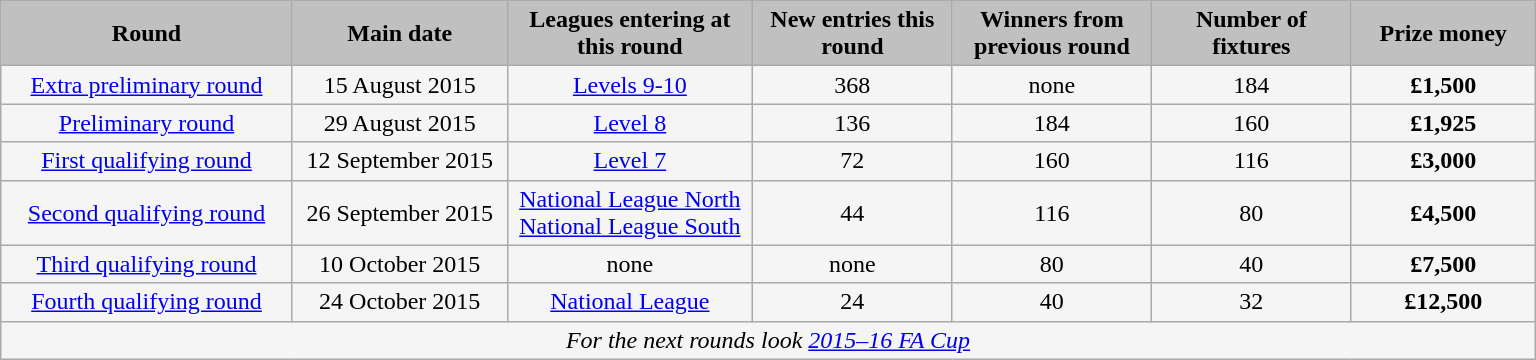<table class="wikitable" style="width: 1024px; background:WhiteSmoke; text-align:center">
<tr>
<th scope="col" style="width: 19.00%; background:silver;">Round</th>
<th scope="col" style="width: 14.00%; background:silver;">Main date</th>
<th scope="col" style="width: 16.00%; background:silver;">Leagues entering at this round</th>
<th scope="col" style="width: 13.00%; background:silver;">New entries this round</th>
<th scope="col" style="width: 13.00%; background:silver;">Winners from previous round</th>
<th scope="col" style="width: 13.00%; background:silver;">Number of fixtures</th>
<th scope="col" style="width: 12.00%; background:silver;">Prize money</th>
</tr>
<tr>
<td><a href='#'>Extra preliminary round</a></td>
<td>15 August 2015</td>
<td><a href='#'>Levels 9-10</a></td>
<td>368</td>
<td>none</td>
<td>184</td>
<td><strong>£1,500</strong></td>
</tr>
<tr>
<td><a href='#'>Preliminary round</a></td>
<td>29 August 2015</td>
<td><a href='#'>Level 8</a></td>
<td>136</td>
<td>184</td>
<td>160</td>
<td><strong>£1,925</strong></td>
</tr>
<tr>
<td><a href='#'>First qualifying round</a></td>
<td>12 September 2015</td>
<td><a href='#'>Level 7</a></td>
<td>72</td>
<td>160</td>
<td>116</td>
<td><strong>£3,000</strong></td>
</tr>
<tr>
<td><a href='#'>Second qualifying round</a></td>
<td>26 September 2015</td>
<td><a href='#'>National League North<br>National League South</a></td>
<td>44</td>
<td>116</td>
<td>80</td>
<td><strong>£4,500</strong></td>
</tr>
<tr>
<td><a href='#'>Third qualifying round</a></td>
<td>10 October 2015</td>
<td>none</td>
<td>none</td>
<td>80</td>
<td>40</td>
<td><strong>£7,500</strong></td>
</tr>
<tr>
<td><a href='#'>Fourth qualifying round</a></td>
<td>24 October 2015</td>
<td><a href='#'>National League</a></td>
<td>24</td>
<td>40</td>
<td>32</td>
<td><strong>£12,500</strong></td>
</tr>
<tr>
<td colspan="7"><em>For the next rounds look <a href='#'>2015–16 FA Cup</a></em></td>
</tr>
</table>
